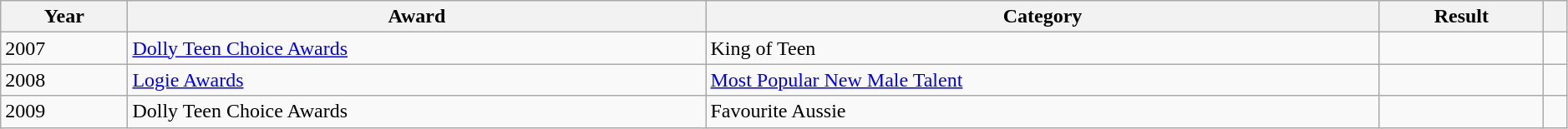<table class="wikitable plainrowheaders" style="width:99%;">
<tr>
<th>Year</th>
<th>Award</th>
<th>Category</th>
<th>Result</th>
<th class="unsortable"></th>
</tr>
<tr>
<td>2007</td>
<td><a href='#'>Dolly Teen Choice Awards</a></td>
<td>King of Teen</td>
<td></td>
<td style="text-align: center;"></td>
</tr>
<tr>
<td>2008</td>
<td><a href='#'>Logie Awards</a></td>
<td><a href='#'>Most Popular New Male Talent</a></td>
<td></td>
<td style="text-align: center;"></td>
</tr>
<tr>
<td>2009</td>
<td>Dolly Teen Choice Awards</td>
<td>Favourite Aussie</td>
<td></td>
<td style="text-align: center;"></td>
</tr>
</table>
